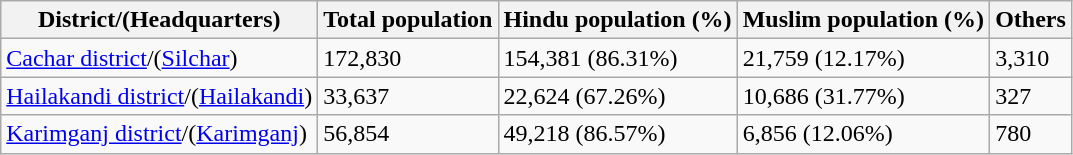<table class="wikitable">
<tr>
<th>District/(Headquarters)</th>
<th>Total population</th>
<th>Hindu population (%)</th>
<th>Muslim population (%)</th>
<th>Others</th>
</tr>
<tr>
<td><a href='#'>Cachar district</a>/(<a href='#'>Silchar</a>)</td>
<td>172,830</td>
<td>154,381 (86.31%)</td>
<td>21,759 (12.17%)</td>
<td>3,310</td>
</tr>
<tr>
<td><a href='#'>Hailakandi district</a>/(<a href='#'>Hailakandi</a>)</td>
<td>33,637</td>
<td>22,624 (67.26%)</td>
<td>10,686 (31.77%)</td>
<td>327</td>
</tr>
<tr>
<td><a href='#'>Karimganj district</a>/(<a href='#'>Karimganj</a>)</td>
<td>56,854</td>
<td>49,218 (86.57%)</td>
<td>6,856 (12.06%)</td>
<td>780</td>
</tr>
</table>
